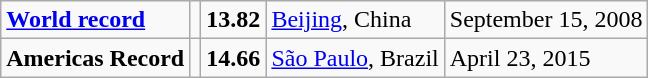<table class="wikitable">
<tr>
<td><strong><a href='#'>World record</a></strong></td>
<td></td>
<td><strong>13.82</strong></td>
<td><a href='#'>Beijing</a>, China</td>
<td>September 15, 2008</td>
</tr>
<tr>
<td><strong>Americas Record</strong></td>
<td></td>
<td><strong>14.66</strong></td>
<td><a href='#'>São Paulo</a>, Brazil</td>
<td>April 23, 2015</td>
</tr>
</table>
